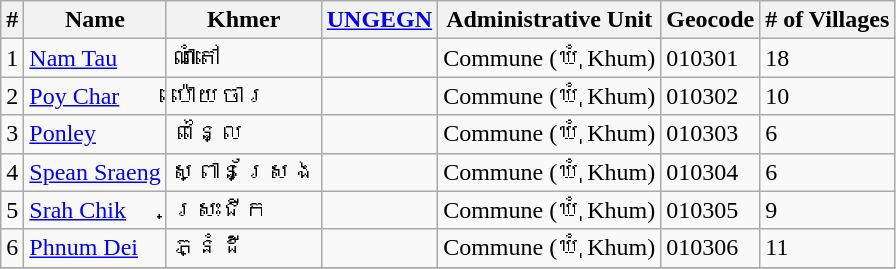<table class="wikitable sortable">
<tr>
<th>#</th>
<th>Name</th>
<th>Khmer</th>
<th><a href='#'>UNGEGN</a></th>
<th>Administrative Unit</th>
<th>Geocode</th>
<th># of Villages</th>
</tr>
<tr>
<td>1</td>
<td><a href='#'>Nam Tau</a></td>
<td>ណាំតៅ</td>
<td></td>
<td>Commune (ឃុំ Khum)</td>
<td>010301</td>
<td>18</td>
</tr>
<tr>
<td>2</td>
<td><a href='#'>Poy Char</a></td>
<td>ប៉ោយចារ</td>
<td></td>
<td>Commune (ឃុំ Khum)</td>
<td>010302</td>
<td>10</td>
</tr>
<tr>
<td>3</td>
<td><a href='#'>Ponley</a></td>
<td>ពន្លៃ</td>
<td></td>
<td>Commune (ឃុំ Khum)</td>
<td>010303</td>
<td>6</td>
</tr>
<tr>
<td>4</td>
<td><a href='#'>Spean Sraeng</a></td>
<td>ស្ពានស្រែង</td>
<td></td>
<td>Commune (ឃុំ Khum)</td>
<td>010304</td>
<td>6</td>
</tr>
<tr>
<td>5</td>
<td><a href='#'>Srah Chik</a></td>
<td>ស្រះជីក</td>
<td></td>
<td>Commune (ឃុំ Khum)</td>
<td>010305</td>
<td>9</td>
</tr>
<tr>
<td>6</td>
<td><a href='#'>Phnum Dei</a></td>
<td>ភ្នំដី</td>
<td></td>
<td>Commune (ឃុំ Khum)</td>
<td>010306</td>
<td>11</td>
</tr>
<tr>
</tr>
</table>
